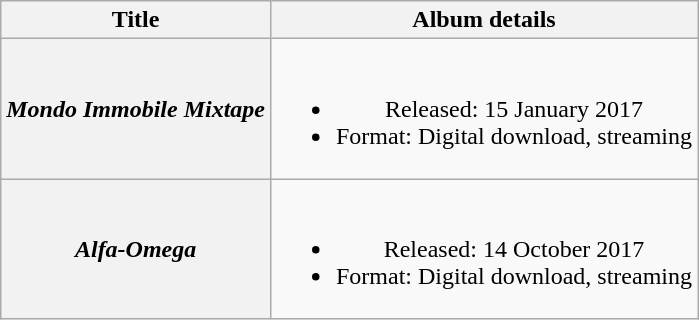<table class="wikitable plainrowheaders" style="text-align:center;">
<tr>
<th scope="col">Title</th>
<th scope="col">Album details</th>
</tr>
<tr>
<th scope="row"><em>Mondo Immobile Mixtape</em></th>
<td><br><ul><li>Released: 15 January 2017</li><li>Format: Digital download, streaming</li></ul></td>
</tr>
<tr>
<th scope="row"><em>Alfa-Omega</em></th>
<td><br><ul><li>Released: 14 October 2017</li><li>Format: Digital download, streaming</li></ul></td>
</tr>
</table>
